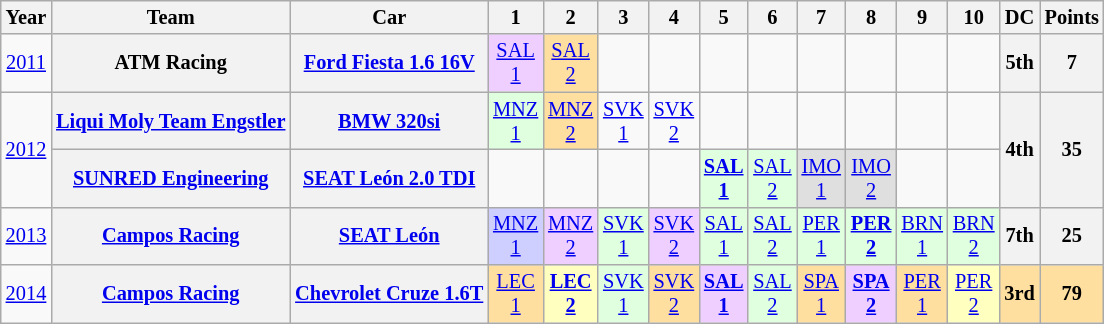<table class="wikitable" style="text-align:center; font-size:85%">
<tr>
<th>Year</th>
<th>Team</th>
<th>Car</th>
<th>1</th>
<th>2</th>
<th>3</th>
<th>4</th>
<th>5</th>
<th>6</th>
<th>7</th>
<th>8</th>
<th>9</th>
<th>10</th>
<th>DC</th>
<th>Points</th>
</tr>
<tr>
<td><a href='#'>2011</a></td>
<th>ATM Racing</th>
<th><a href='#'>Ford Fiesta 1.6 16V</a></th>
<td style="background:#EFCFFF;"><a href='#'>SAL<br>1</a><br></td>
<td style="background:#FFDF9F;"><a href='#'>SAL<br>2</a><br></td>
<td></td>
<td></td>
<td></td>
<td></td>
<td></td>
<td></td>
<td></td>
<td></td>
<th>5th</th>
<th>7</th>
</tr>
<tr>
<td rowspan="2"><a href='#'>2012</a></td>
<th><a href='#'>Liqui Moly Team Engstler</a></th>
<th><a href='#'>BMW 320si</a></th>
<td style="background:#DFFFDF;"><a href='#'>MNZ<br>1</a><br></td>
<td style="background:#FFDF9F;"><a href='#'>MNZ<br>2</a><br></td>
<td style="background:#;"><a href='#'>SVK<br>1</a></td>
<td style="background:#;"><a href='#'>SVK<br>2</a></td>
<td></td>
<td></td>
<td></td>
<td></td>
<td></td>
<td></td>
<th rowspan="2">4th</th>
<th rowspan="2">35</th>
</tr>
<tr>
<th><a href='#'>SUNRED Engineering</a></th>
<th><a href='#'>SEAT León 2.0 TDI</a></th>
<td></td>
<td></td>
<td></td>
<td></td>
<td style="background:#DFFFDF;"><strong><a href='#'>SAL<br>1</a></strong><br></td>
<td style="background:#DFFFDF;"><a href='#'>SAL<br>2</a><br></td>
<td style="background:#DFDFDF;"><a href='#'>IMO<br>1</a><br></td>
<td style="background:#DFDFDF;"><a href='#'>IMO<br>2</a><br></td>
<td></td>
<td></td>
</tr>
<tr>
<td><a href='#'>2013</a></td>
<th><a href='#'>Campos Racing</a></th>
<th><a href='#'>SEAT León</a></th>
<td style="background:#CFCFFF;"><a href='#'>MNZ<br>1</a><br></td>
<td style="background:#EFCFFF;"><a href='#'>MNZ<br>2</a><br></td>
<td style="background:#DFFFDF;"><a href='#'>SVK<br>1</a><br></td>
<td style="background:#EFCFFF;"><a href='#'>SVK<br>2</a><br></td>
<td style="background:#DFFFDF;"><a href='#'>SAL<br>1</a><br></td>
<td style="background:#DFFFDF;"><a href='#'>SAL<br>2</a><br></td>
<td style="background:#DFFFDF;"><a href='#'>PER<br>1</a><br></td>
<td style="background:#DFFFDF;"><strong><a href='#'>PER<br>2</a></strong><br></td>
<td style="background:#DFFFDF;"><a href='#'>BRN<br>1</a><br></td>
<td style="background:#DFFFDF;"><a href='#'>BRN<br>2</a><br></td>
<th>7th</th>
<th>25</th>
</tr>
<tr>
<td><a href='#'>2014</a></td>
<th><a href='#'>Campos Racing</a></th>
<th><a href='#'>Chevrolet Cruze 1.6T</a></th>
<td style="background:#FFDF9F;"><a href='#'>LEC<br>1</a><br></td>
<td style="background:#FFFFBF;"><strong><a href='#'>LEC<br>2</a></strong><br></td>
<td style="background:#DFFFDF;"><a href='#'>SVK<br>1</a><br></td>
<td style="background:#FFDF9F;"><a href='#'>SVK<br>2</a><br></td>
<td style="background:#EFCFFF;"><strong><a href='#'>SAL<br>1</a></strong><br></td>
<td style="background:#DFFFDF;"><a href='#'>SAL<br>2</a><br></td>
<td style="background:#FFDF9F;"><a href='#'>SPA<br>1</a><br></td>
<td style="background:#EFCFFF;"><strong><a href='#'>SPA<br>2</a></strong><br></td>
<td style="background:#FFDF9F;"><a href='#'>PER<br>1</a><br></td>
<td style="background:#FFFFBF;"><a href='#'>PER<br>2</a><br></td>
<th style="background:#FFDF9F;">3rd</th>
<th style="background:#FFDF9F;">79</th>
</tr>
</table>
